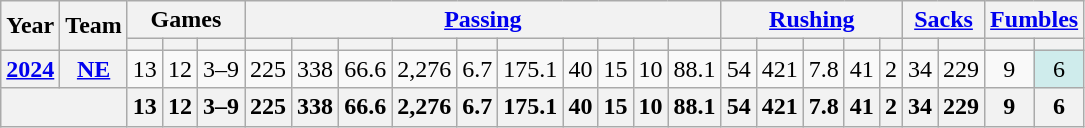<table class="wikitable" style="text-align:center;">
<tr>
<th rowspan="2">Year</th>
<th rowspan="2">Team</th>
<th colspan="3">Games</th>
<th colspan="10"><a href='#'>Passing</a></th>
<th colspan="5"><a href='#'>Rushing</a></th>
<th colspan="2"><a href='#'>Sacks</a></th>
<th colspan="2"><a href='#'>Fumbles</a></th>
</tr>
<tr>
<th></th>
<th></th>
<th></th>
<th></th>
<th></th>
<th></th>
<th></th>
<th></th>
<th></th>
<th></th>
<th></th>
<th></th>
<th></th>
<th></th>
<th></th>
<th></th>
<th></th>
<th></th>
<th></th>
<th></th>
<th></th>
<th></th>
</tr>
<tr>
<th><a href='#'>2024</a></th>
<th><a href='#'>NE</a></th>
<td>13</td>
<td>12</td>
<td>3–9</td>
<td>225</td>
<td>338</td>
<td>66.6</td>
<td>2,276</td>
<td>6.7</td>
<td>175.1</td>
<td>40</td>
<td>15</td>
<td>10</td>
<td>88.1</td>
<td>54</td>
<td>421</td>
<td>7.8</td>
<td>41</td>
<td>2</td>
<td>34</td>
<td>229</td>
<td>9</td>
<td style="background:#cfecec;">6</td>
</tr>
<tr>
<th colspan="2"></th>
<th>13</th>
<th>12</th>
<th>3–9</th>
<th>225</th>
<th>338</th>
<th>66.6</th>
<th>2,276</th>
<th>6.7</th>
<th>175.1</th>
<th>40</th>
<th>15</th>
<th>10</th>
<th>88.1</th>
<th>54</th>
<th>421</th>
<th>7.8</th>
<th>41</th>
<th>2</th>
<th>34</th>
<th>229</th>
<th>9</th>
<th>6</th>
</tr>
</table>
